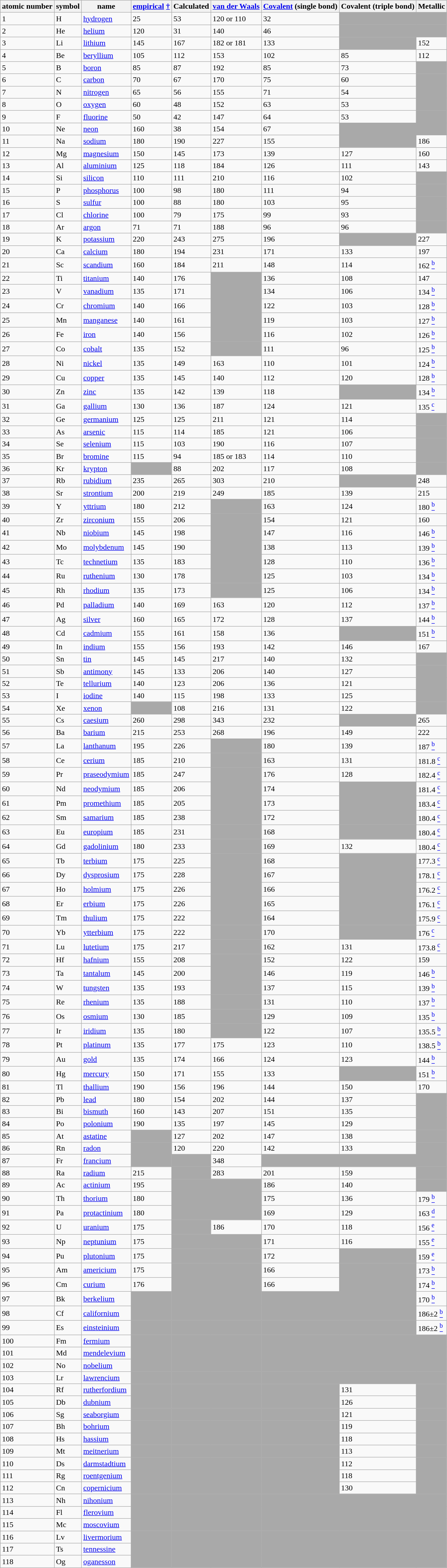<table class="wikitable sortable">
<tr>
<th>atomic number</th>
<th>symbol</th>
<th>name</th>
<th><a href='#'>empirical</a> <a href='#'>†</a></th>
<th>Calculated</th>
<th><a href='#'>van der Waals</a></th>
<th><a href='#'>Covalent</a> (single bond)</th>
<th>Covalent (triple bond)</th>
<th>Metallic</th>
</tr>
<tr>
<td>1</td>
<td>H</td>
<td><a href='#'>hydrogen</a></td>
<td>25</td>
<td>53</td>
<td>120 or 110</td>
<td>32</td>
<td style="background-color:darkgrey"></td>
<td style="background-color:darkgrey"></td>
</tr>
<tr>
<td>2</td>
<td>He</td>
<td><a href='#'>helium</a></td>
<td>120</td>
<td>31</td>
<td>140</td>
<td>46</td>
<td style="background-color:darkgrey"></td>
<td style="background-color:darkgrey"></td>
</tr>
<tr>
<td>3</td>
<td>Li</td>
<td><a href='#'>lithium</a></td>
<td>145</td>
<td>167</td>
<td>182 or 181</td>
<td>133</td>
<td style="background-color:darkgrey"></td>
<td>152</td>
</tr>
<tr>
<td>4</td>
<td>Be</td>
<td><a href='#'>beryllium</a></td>
<td>105</td>
<td>112</td>
<td>153</td>
<td>102</td>
<td>85</td>
<td>112</td>
</tr>
<tr>
<td>5</td>
<td>B</td>
<td><a href='#'>boron</a></td>
<td>85</td>
<td>87</td>
<td>192</td>
<td>85</td>
<td>73</td>
<td style="background-color:darkgrey"></td>
</tr>
<tr>
<td>6</td>
<td>C</td>
<td><a href='#'>carbon</a></td>
<td>70</td>
<td>67</td>
<td>170</td>
<td>75</td>
<td>60</td>
<td style="background-color:darkgrey"></td>
</tr>
<tr>
<td>7</td>
<td>N</td>
<td><a href='#'>nitrogen</a></td>
<td>65</td>
<td>56</td>
<td>155</td>
<td>71</td>
<td>54</td>
<td style="background-color:darkgrey"></td>
</tr>
<tr>
<td>8</td>
<td>O</td>
<td><a href='#'>oxygen</a></td>
<td>60</td>
<td>48</td>
<td>152</td>
<td>63</td>
<td>53</td>
<td style="background-color:darkgrey"></td>
</tr>
<tr>
<td>9</td>
<td>F</td>
<td><a href='#'>fluorine</a></td>
<td>50</td>
<td>42</td>
<td>147</td>
<td>64</td>
<td>53</td>
<td style="background-color:darkgrey"></td>
</tr>
<tr>
<td>10</td>
<td>Ne</td>
<td><a href='#'>neon</a></td>
<td>160</td>
<td>38</td>
<td>154</td>
<td>67</td>
<td style="background-color:darkgrey"></td>
<td style="background-color:darkgrey"></td>
</tr>
<tr>
<td>11</td>
<td>Na</td>
<td><a href='#'>sodium</a></td>
<td>180</td>
<td>190</td>
<td>227</td>
<td>155</td>
<td style="background-color:darkgrey"></td>
<td>186</td>
</tr>
<tr>
<td>12</td>
<td>Mg</td>
<td><a href='#'>magnesium</a></td>
<td>150</td>
<td>145</td>
<td>173</td>
<td>139</td>
<td>127</td>
<td>160</td>
</tr>
<tr>
<td>13</td>
<td>Al</td>
<td><a href='#'>aluminium</a></td>
<td>125</td>
<td>118</td>
<td>184</td>
<td>126</td>
<td>111</td>
<td>143</td>
</tr>
<tr>
<td>14</td>
<td>Si</td>
<td><a href='#'>silicon</a></td>
<td>110</td>
<td>111</td>
<td>210</td>
<td>116</td>
<td>102</td>
<td style="background-color:darkgrey"></td>
</tr>
<tr>
<td>15</td>
<td>P</td>
<td><a href='#'>phosphorus</a></td>
<td>100</td>
<td>98</td>
<td>180</td>
<td>111</td>
<td>94</td>
<td style="background-color:darkgrey"></td>
</tr>
<tr>
<td>16</td>
<td>S</td>
<td><a href='#'>sulfur</a></td>
<td>100</td>
<td>88</td>
<td>180</td>
<td>103</td>
<td>95</td>
<td style="background-color:darkgrey"></td>
</tr>
<tr>
<td>17</td>
<td>Cl</td>
<td><a href='#'>chlorine</a></td>
<td>100</td>
<td>79</td>
<td>175</td>
<td>99</td>
<td>93</td>
<td style="background-color:darkgrey"></td>
</tr>
<tr>
<td>18</td>
<td>Ar</td>
<td><a href='#'>argon</a></td>
<td>71</td>
<td>71</td>
<td>188</td>
<td>96</td>
<td>96</td>
<td style="background-color:darkgrey"></td>
</tr>
<tr>
<td>19</td>
<td>K</td>
<td><a href='#'>potassium</a></td>
<td>220</td>
<td>243</td>
<td>275</td>
<td>196</td>
<td style="background-color:darkgrey"></td>
<td>227</td>
</tr>
<tr>
<td>20</td>
<td>Ca</td>
<td><a href='#'>calcium</a></td>
<td>180</td>
<td>194</td>
<td>231</td>
<td>171</td>
<td>133</td>
<td>197</td>
</tr>
<tr>
<td>21</td>
<td>Sc</td>
<td><a href='#'>scandium</a></td>
<td>160</td>
<td>184</td>
<td>211</td>
<td>148</td>
<td>114</td>
<td>162 <a href='#'><sup>b</sup></a></td>
</tr>
<tr>
<td>22</td>
<td>Ti</td>
<td><a href='#'>titanium</a></td>
<td>140</td>
<td>176</td>
<td style="background-color:darkgrey"></td>
<td>136</td>
<td>108</td>
<td>147</td>
</tr>
<tr>
<td>23</td>
<td>V</td>
<td><a href='#'>vanadium</a></td>
<td>135</td>
<td>171</td>
<td style="background-color:darkgrey"></td>
<td>134</td>
<td>106</td>
<td>134 <a href='#'><sup>b</sup></a></td>
</tr>
<tr>
<td>24</td>
<td>Cr</td>
<td><a href='#'>chromium</a></td>
<td>140</td>
<td>166</td>
<td style="background-color:darkgrey"></td>
<td>122</td>
<td>103</td>
<td>128 <a href='#'><sup>b</sup></a></td>
</tr>
<tr>
<td>25</td>
<td>Mn</td>
<td><a href='#'>manganese</a></td>
<td>140</td>
<td>161</td>
<td style="background-color:darkgrey"></td>
<td>119</td>
<td>103</td>
<td>127 <a href='#'><sup>b</sup></a></td>
</tr>
<tr>
<td>26</td>
<td>Fe</td>
<td><a href='#'>iron</a></td>
<td>140</td>
<td>156</td>
<td style="background-color:darkgrey"></td>
<td>116</td>
<td>102</td>
<td>126 <a href='#'><sup>b</sup></a></td>
</tr>
<tr>
<td>27</td>
<td>Co</td>
<td><a href='#'>cobalt</a></td>
<td>135</td>
<td>152</td>
<td style="background-color:darkgrey"></td>
<td>111</td>
<td>96</td>
<td>125 <a href='#'><sup>b</sup></a></td>
</tr>
<tr>
<td>28</td>
<td>Ni</td>
<td><a href='#'>nickel</a></td>
<td>135</td>
<td>149</td>
<td>163</td>
<td>110</td>
<td>101</td>
<td>124 <a href='#'><sup>b</sup></a></td>
</tr>
<tr>
<td>29</td>
<td>Cu</td>
<td><a href='#'>copper</a></td>
<td>135</td>
<td>145</td>
<td>140</td>
<td>112</td>
<td>120</td>
<td>128 <a href='#'><sup>b</sup></a></td>
</tr>
<tr>
<td>30</td>
<td>Zn</td>
<td><a href='#'>zinc</a></td>
<td>135</td>
<td>142</td>
<td>139</td>
<td>118</td>
<td style="background-color:darkgrey"></td>
<td>134 <a href='#'><sup>b</sup></a></td>
</tr>
<tr>
<td>31</td>
<td>Ga</td>
<td><a href='#'>gallium</a></td>
<td>130</td>
<td>136</td>
<td>187</td>
<td>124</td>
<td>121</td>
<td>135 <a href='#'><sup>c</sup></a></td>
</tr>
<tr>
<td>32</td>
<td>Ge</td>
<td><a href='#'>germanium</a></td>
<td>125</td>
<td>125</td>
<td>211</td>
<td>121</td>
<td>114</td>
<td style="background-color:darkgrey"></td>
</tr>
<tr>
<td>33</td>
<td>As</td>
<td><a href='#'>arsenic</a></td>
<td>115</td>
<td>114</td>
<td>185</td>
<td>121</td>
<td>106</td>
<td style="background-color:darkgrey"></td>
</tr>
<tr>
<td>34</td>
<td>Se</td>
<td><a href='#'>selenium</a></td>
<td>115</td>
<td>103</td>
<td>190</td>
<td>116</td>
<td>107</td>
<td style="background-color:darkgrey"></td>
</tr>
<tr>
<td>35</td>
<td>Br</td>
<td><a href='#'>bromine</a></td>
<td>115</td>
<td>94</td>
<td>185 or 183</td>
<td>114</td>
<td>110</td>
<td style="background-color:darkgrey"></td>
</tr>
<tr>
<td>36</td>
<td>Kr</td>
<td><a href='#'>krypton</a></td>
<td style="background-color:darkgrey"></td>
<td>88</td>
<td>202</td>
<td>117</td>
<td>108</td>
<td style="background-color:darkgrey"></td>
</tr>
<tr>
<td>37</td>
<td>Rb</td>
<td><a href='#'>rubidium</a></td>
<td>235</td>
<td>265</td>
<td>303</td>
<td>210</td>
<td style="background-color:darkgrey"></td>
<td>248</td>
</tr>
<tr>
<td>38</td>
<td>Sr</td>
<td><a href='#'>strontium</a></td>
<td>200</td>
<td>219</td>
<td>249</td>
<td>185</td>
<td>139</td>
<td>215</td>
</tr>
<tr>
<td>39</td>
<td>Y</td>
<td><a href='#'>yttrium</a></td>
<td>180</td>
<td>212</td>
<td style="background-color:darkgrey"></td>
<td>163</td>
<td>124</td>
<td>180 <a href='#'><sup>b</sup></a></td>
</tr>
<tr>
<td>40</td>
<td>Zr</td>
<td><a href='#'>zirconium</a></td>
<td>155</td>
<td>206</td>
<td style="background-color:darkgrey"></td>
<td>154</td>
<td>121</td>
<td>160</td>
</tr>
<tr>
<td>41</td>
<td>Nb</td>
<td><a href='#'>niobium</a></td>
<td>145</td>
<td>198</td>
<td style="background-color:darkgrey"></td>
<td>147</td>
<td>116</td>
<td>146 <a href='#'><sup>b</sup></a></td>
</tr>
<tr>
<td>42</td>
<td>Mo</td>
<td><a href='#'>molybdenum</a></td>
<td>145</td>
<td>190</td>
<td style="background-color:darkgrey"></td>
<td>138</td>
<td>113</td>
<td>139 <a href='#'><sup>b</sup></a></td>
</tr>
<tr>
<td>43</td>
<td>Tc</td>
<td><a href='#'>technetium</a></td>
<td>135</td>
<td>183</td>
<td style="background-color:darkgrey"></td>
<td>128</td>
<td>110</td>
<td>136 <a href='#'><sup>b</sup></a></td>
</tr>
<tr>
<td>44</td>
<td>Ru</td>
<td><a href='#'>ruthenium</a></td>
<td>130</td>
<td>178</td>
<td style="background-color:darkgrey"></td>
<td>125</td>
<td>103</td>
<td>134 <a href='#'><sup>b</sup></a></td>
</tr>
<tr>
<td>45</td>
<td>Rh</td>
<td><a href='#'>rhodium</a></td>
<td>135</td>
<td>173</td>
<td style="background-color:darkgrey"></td>
<td>125</td>
<td>106</td>
<td>134 <a href='#'><sup>b</sup></a></td>
</tr>
<tr>
<td>46</td>
<td>Pd</td>
<td><a href='#'>palladium</a></td>
<td>140</td>
<td>169</td>
<td>163</td>
<td>120</td>
<td>112</td>
<td>137 <a href='#'><sup>b</sup></a></td>
</tr>
<tr>
<td>47</td>
<td>Ag</td>
<td><a href='#'>silver</a></td>
<td>160</td>
<td>165</td>
<td>172</td>
<td>128</td>
<td>137</td>
<td>144 <a href='#'><sup>b</sup></a></td>
</tr>
<tr>
<td>48</td>
<td>Cd</td>
<td><a href='#'>cadmium</a></td>
<td>155</td>
<td>161</td>
<td>158</td>
<td>136</td>
<td style="background-color:darkgrey"></td>
<td>151 <a href='#'><sup>b</sup></a></td>
</tr>
<tr>
<td>49</td>
<td>In</td>
<td><a href='#'>indium</a></td>
<td>155</td>
<td>156</td>
<td>193</td>
<td>142</td>
<td>146</td>
<td>167</td>
</tr>
<tr>
<td>50</td>
<td>Sn</td>
<td><a href='#'>tin</a></td>
<td>145</td>
<td>145</td>
<td>217</td>
<td>140</td>
<td>132</td>
<td style="background-color:darkgrey"></td>
</tr>
<tr>
<td>51</td>
<td>Sb</td>
<td><a href='#'>antimony</a></td>
<td>145</td>
<td>133</td>
<td>206</td>
<td>140</td>
<td>127</td>
<td style="background-color:darkgrey"></td>
</tr>
<tr>
<td>52</td>
<td>Te</td>
<td><a href='#'>tellurium</a></td>
<td>140</td>
<td>123</td>
<td>206</td>
<td>136</td>
<td>121</td>
<td style="background-color:darkgrey"></td>
</tr>
<tr>
<td>53</td>
<td>I</td>
<td><a href='#'>iodine</a></td>
<td>140</td>
<td>115</td>
<td>198</td>
<td>133</td>
<td>125</td>
<td style="background-color:darkgrey"></td>
</tr>
<tr>
<td>54</td>
<td>Xe</td>
<td><a href='#'>xenon</a></td>
<td style="background-color:darkgrey"></td>
<td>108</td>
<td>216</td>
<td>131</td>
<td>122</td>
<td style="background-color:darkgrey"></td>
</tr>
<tr>
<td>55</td>
<td>Cs</td>
<td><a href='#'>caesium</a></td>
<td>260</td>
<td>298</td>
<td>343</td>
<td>232</td>
<td style="background-color:darkgrey"></td>
<td>265</td>
</tr>
<tr>
<td>56</td>
<td>Ba</td>
<td><a href='#'>barium</a></td>
<td>215</td>
<td>253</td>
<td>268</td>
<td>196</td>
<td>149</td>
<td>222</td>
</tr>
<tr>
<td>57</td>
<td>La</td>
<td><a href='#'>lanthanum</a></td>
<td>195</td>
<td>226</td>
<td style="background-color:darkgrey"></td>
<td>180</td>
<td>139</td>
<td>187 <a href='#'><sup>b</sup></a></td>
</tr>
<tr>
<td>58</td>
<td>Ce</td>
<td><a href='#'>cerium</a></td>
<td>185</td>
<td>210</td>
<td style="background-color:darkgrey"></td>
<td>163</td>
<td>131</td>
<td>181.8 <a href='#'><sup>c</sup></a></td>
</tr>
<tr>
<td>59</td>
<td>Pr</td>
<td><a href='#'>praseodymium</a></td>
<td>185</td>
<td>247</td>
<td style="background-color:darkgrey"></td>
<td>176</td>
<td>128</td>
<td>182.4 <a href='#'><sup>c</sup></a></td>
</tr>
<tr>
<td>60</td>
<td>Nd</td>
<td><a href='#'>neodymium</a></td>
<td>185</td>
<td>206</td>
<td style="background-color:darkgrey"></td>
<td>174</td>
<td style="background-color:darkgrey"></td>
<td>181.4 <a href='#'><sup>c</sup></a></td>
</tr>
<tr>
<td>61</td>
<td>Pm</td>
<td><a href='#'>promethium</a></td>
<td>185</td>
<td>205</td>
<td style="background-color:darkgrey"></td>
<td>173</td>
<td style="background-color:darkgrey"></td>
<td>183.4 <a href='#'><sup>c</sup></a></td>
</tr>
<tr>
<td>62</td>
<td>Sm</td>
<td><a href='#'>samarium</a></td>
<td>185</td>
<td>238</td>
<td style="background-color:darkgrey"></td>
<td>172</td>
<td style="background-color:darkgrey"></td>
<td>180.4 <a href='#'><sup>c</sup></a></td>
</tr>
<tr>
<td>63</td>
<td>Eu</td>
<td><a href='#'>europium</a></td>
<td>185</td>
<td>231</td>
<td style="background-color:darkgrey"></td>
<td>168</td>
<td style="background-color:darkgrey"></td>
<td>180.4 <a href='#'><sup>c</sup></a></td>
</tr>
<tr>
<td>64</td>
<td>Gd</td>
<td><a href='#'>gadolinium</a></td>
<td>180</td>
<td>233</td>
<td style="background-color:darkgrey"></td>
<td>169</td>
<td>132</td>
<td>180.4 <a href='#'><sup>c</sup></a></td>
</tr>
<tr>
<td>65</td>
<td>Tb</td>
<td><a href='#'>terbium</a></td>
<td>175</td>
<td>225</td>
<td style="background-color:darkgrey"></td>
<td>168</td>
<td style="background-color:darkgrey"></td>
<td>177.3 <a href='#'><sup>c</sup></a></td>
</tr>
<tr>
<td>66</td>
<td>Dy</td>
<td><a href='#'>dysprosium</a></td>
<td>175</td>
<td>228</td>
<td style="background-color:darkgrey"></td>
<td>167</td>
<td style="background-color:darkgrey"></td>
<td>178.1 <a href='#'><sup>c</sup></a></td>
</tr>
<tr>
<td>67</td>
<td>Ho</td>
<td><a href='#'>holmium</a></td>
<td>175</td>
<td>226</td>
<td style="background-color:darkgrey"></td>
<td>166</td>
<td style="background-color:darkgrey"></td>
<td>176.2 <a href='#'><sup>c</sup></a></td>
</tr>
<tr>
<td>68</td>
<td>Er</td>
<td><a href='#'>erbium</a></td>
<td>175</td>
<td>226</td>
<td style="background-color:darkgrey"></td>
<td>165</td>
<td style="background-color:darkgrey"></td>
<td>176.1 <a href='#'><sup>c</sup></a></td>
</tr>
<tr>
<td>69</td>
<td>Tm</td>
<td><a href='#'>thulium</a></td>
<td>175</td>
<td>222</td>
<td style="background-color:darkgrey"></td>
<td>164</td>
<td style="background-color:darkgrey"></td>
<td>175.9 <a href='#'><sup>c</sup></a></td>
</tr>
<tr>
<td>70</td>
<td>Yb</td>
<td><a href='#'>ytterbium</a></td>
<td>175</td>
<td>222</td>
<td style="background-color:darkgrey"></td>
<td>170</td>
<td style="background-color:darkgrey"></td>
<td>176 <a href='#'><sup>c</sup></a></td>
</tr>
<tr>
<td>71</td>
<td>Lu</td>
<td><a href='#'>lutetium</a></td>
<td>175</td>
<td>217</td>
<td style="background-color:darkgrey"></td>
<td>162</td>
<td>131</td>
<td>173.8 <a href='#'><sup>c</sup></a></td>
</tr>
<tr>
<td>72</td>
<td>Hf</td>
<td><a href='#'>hafnium</a></td>
<td>155</td>
<td>208</td>
<td style="background-color:darkgrey"></td>
<td>152</td>
<td>122</td>
<td>159</td>
</tr>
<tr>
<td>73</td>
<td>Ta</td>
<td><a href='#'>tantalum</a></td>
<td>145</td>
<td>200</td>
<td style="background-color:darkgrey"></td>
<td>146</td>
<td>119</td>
<td>146 <a href='#'><sup>b</sup></a></td>
</tr>
<tr>
<td>74</td>
<td>W</td>
<td><a href='#'>tungsten</a></td>
<td>135</td>
<td>193</td>
<td style="background-color:darkgrey"></td>
<td>137</td>
<td>115</td>
<td>139 <a href='#'><sup>b</sup></a></td>
</tr>
<tr>
<td>75</td>
<td>Re</td>
<td><a href='#'>rhenium</a></td>
<td>135</td>
<td>188</td>
<td style="background-color:darkgrey"></td>
<td>131</td>
<td>110</td>
<td>137 <a href='#'><sup>b</sup></a></td>
</tr>
<tr>
<td>76</td>
<td>Os</td>
<td><a href='#'>osmium</a></td>
<td>130</td>
<td>185</td>
<td style="background-color:darkgrey"></td>
<td>129</td>
<td>109</td>
<td>135 <a href='#'><sup>b</sup></a></td>
</tr>
<tr>
<td>77</td>
<td>Ir</td>
<td><a href='#'>iridium</a></td>
<td>135</td>
<td>180</td>
<td style="background-color:darkgrey"></td>
<td>122</td>
<td>107</td>
<td>135.5 <a href='#'><sup>b</sup></a></td>
</tr>
<tr>
<td>78</td>
<td>Pt</td>
<td><a href='#'>platinum</a></td>
<td>135</td>
<td>177</td>
<td>175</td>
<td>123</td>
<td>110</td>
<td>138.5 <a href='#'><sup>b</sup></a></td>
</tr>
<tr>
<td>79</td>
<td>Au</td>
<td><a href='#'>gold</a></td>
<td>135</td>
<td>174</td>
<td>166</td>
<td>124</td>
<td>123</td>
<td>144 <a href='#'><sup>b</sup></a></td>
</tr>
<tr>
<td>80</td>
<td>Hg</td>
<td><a href='#'>mercury</a></td>
<td>150</td>
<td>171</td>
<td>155</td>
<td>133</td>
<td style="background-color:darkgrey"></td>
<td>151 <a href='#'><sup>b</sup></a></td>
</tr>
<tr>
<td>81</td>
<td>Tl</td>
<td><a href='#'>thallium</a></td>
<td>190</td>
<td>156</td>
<td>196</td>
<td>144</td>
<td>150</td>
<td>170</td>
</tr>
<tr>
<td>82</td>
<td>Pb</td>
<td><a href='#'>lead</a></td>
<td>180</td>
<td>154</td>
<td>202</td>
<td>144</td>
<td>137</td>
<td style="background-color:darkgrey"></td>
</tr>
<tr>
<td>83</td>
<td>Bi</td>
<td><a href='#'>bismuth</a></td>
<td>160</td>
<td>143</td>
<td>207</td>
<td>151</td>
<td>135</td>
<td style="background-color:darkgrey"></td>
</tr>
<tr>
<td>84</td>
<td>Po</td>
<td><a href='#'>polonium</a></td>
<td>190</td>
<td>135</td>
<td>197</td>
<td>145</td>
<td>129</td>
<td style="background-color:darkgrey"></td>
</tr>
<tr>
<td>85</td>
<td>At</td>
<td><a href='#'>astatine</a></td>
<td style="background-color:darkgrey"></td>
<td>127</td>
<td>202</td>
<td>147</td>
<td>138</td>
<td style="background-color:darkgrey"></td>
</tr>
<tr>
<td>86</td>
<td>Rn</td>
<td><a href='#'>radon</a></td>
<td style="background-color:darkgrey"></td>
<td>120</td>
<td>220</td>
<td>142</td>
<td>133</td>
<td style="background-color:darkgrey"></td>
</tr>
<tr>
<td>87</td>
<td>Fr</td>
<td><a href='#'>francium</a></td>
<td style="background-color:darkgrey"></td>
<td style="background-color:darkgrey"></td>
<td>348</td>
<td style="background-color:darkgrey"></td>
<td style="background-color:darkgrey"></td>
<td style="background-color:darkgrey"></td>
</tr>
<tr>
<td>88</td>
<td>Ra</td>
<td><a href='#'>radium</a></td>
<td>215</td>
<td style="background-color:darkgrey"></td>
<td>283</td>
<td>201</td>
<td>159</td>
<td style="background-color:darkgrey"></td>
</tr>
<tr>
<td>89</td>
<td>Ac</td>
<td><a href='#'>actinium</a></td>
<td>195</td>
<td style="background-color:darkgrey"></td>
<td style="background-color:darkgrey"></td>
<td>186</td>
<td>140</td>
<td style="background-color:darkgrey"></td>
</tr>
<tr>
<td>90</td>
<td>Th</td>
<td><a href='#'>thorium</a></td>
<td>180</td>
<td style="background-color:darkgrey"></td>
<td style="background-color:darkgrey"></td>
<td>175</td>
<td>136</td>
<td>179 <a href='#'><sup>b</sup></a></td>
</tr>
<tr>
<td>91</td>
<td>Pa</td>
<td><a href='#'>protactinium</a></td>
<td>180</td>
<td style="background-color:darkgrey"></td>
<td style="background-color:darkgrey"></td>
<td>169</td>
<td>129</td>
<td>163 <a href='#'><sup>d</sup></a></td>
</tr>
<tr>
<td>92</td>
<td>U</td>
<td><a href='#'>uranium</a></td>
<td>175</td>
<td style="background-color:darkgrey"></td>
<td>186</td>
<td>170</td>
<td>118</td>
<td>156 <a href='#'><sup>e</sup></a></td>
</tr>
<tr>
<td>93</td>
<td>Np</td>
<td><a href='#'>neptunium</a></td>
<td>175</td>
<td style="background-color:darkgrey"></td>
<td style="background-color:darkgrey"></td>
<td>171</td>
<td>116</td>
<td>155 <a href='#'><sup>e</sup></a></td>
</tr>
<tr>
<td>94</td>
<td>Pu</td>
<td><a href='#'>plutonium</a></td>
<td>175</td>
<td style="background-color:darkgrey"></td>
<td style="background-color:darkgrey"></td>
<td>172</td>
<td style="background-color:darkgrey"></td>
<td>159 <a href='#'><sup>e</sup></a></td>
</tr>
<tr>
<td>95</td>
<td>Am</td>
<td><a href='#'>americium</a></td>
<td>175</td>
<td style="background-color:darkgrey"></td>
<td style="background-color:darkgrey"></td>
<td>166</td>
<td style="background-color:darkgrey"></td>
<td>173 <a href='#'><sup>b</sup></a></td>
</tr>
<tr>
<td>96</td>
<td>Cm</td>
<td><a href='#'>curium</a></td>
<td>176</td>
<td style="background-color:darkgrey"></td>
<td style="background-color:darkgrey"></td>
<td>166</td>
<td style="background-color:darkgrey"></td>
<td>174 <a href='#'><sup>b</sup></a></td>
</tr>
<tr>
<td>97</td>
<td>Bk</td>
<td><a href='#'>berkelium</a></td>
<td style="background-color:darkgrey"></td>
<td style="background-color:darkgrey"></td>
<td style="background-color:darkgrey"></td>
<td style="background-color:darkgrey"></td>
<td style="background-color:darkgrey"></td>
<td>170 <a href='#'><sup>b</sup></a></td>
</tr>
<tr>
<td>98</td>
<td>Cf</td>
<td><a href='#'>californium</a></td>
<td style="background-color:darkgrey"></td>
<td style="background-color:darkgrey"></td>
<td style="background-color:darkgrey"></td>
<td style="background-color:darkgrey"></td>
<td style="background-color:darkgrey"></td>
<td>186±2  <a href='#'><sup>b</sup></a></td>
</tr>
<tr>
<td>99</td>
<td>Es</td>
<td><a href='#'>einsteinium</a></td>
<td style="background-color:darkgrey"></td>
<td style="background-color:darkgrey"></td>
<td style="background-color:darkgrey"></td>
<td style="background-color:darkgrey"></td>
<td style="background-color:darkgrey"></td>
<td>186±2  <a href='#'><sup>b</sup></a></td>
</tr>
<tr>
<td>100</td>
<td>Fm</td>
<td><a href='#'>fermium</a></td>
<td style="background-color:darkgrey"></td>
<td style="background-color:darkgrey"></td>
<td style="background-color:darkgrey"></td>
<td style="background-color:darkgrey"></td>
<td style="background-color:darkgrey"></td>
<td style="background-color:darkgrey"></td>
</tr>
<tr>
<td>101</td>
<td>Md</td>
<td><a href='#'>mendelevium</a></td>
<td style="background-color:darkgrey"></td>
<td style="background-color:darkgrey"></td>
<td style="background-color:darkgrey"></td>
<td style="background-color:darkgrey"></td>
<td style="background-color:darkgrey"></td>
<td style="background-color:darkgrey"></td>
</tr>
<tr>
<td>102</td>
<td>No</td>
<td><a href='#'>nobelium</a></td>
<td style="background-color:darkgrey"></td>
<td style="background-color:darkgrey"></td>
<td style="background-color:darkgrey"></td>
<td style="background-color:darkgrey"></td>
<td style="background-color:darkgrey"></td>
<td style="background-color:darkgrey"></td>
</tr>
<tr>
<td>103</td>
<td>Lr</td>
<td><a href='#'>lawrencium</a></td>
<td style="background-color:darkgrey"></td>
<td style="background-color:darkgrey"></td>
<td style="background-color:darkgrey"></td>
<td style="background-color:darkgrey"></td>
<td style="background-color:darkgrey"></td>
<td style="background-color:darkgrey"></td>
</tr>
<tr>
<td>104</td>
<td>Rf</td>
<td><a href='#'>rutherfordium</a></td>
<td style="background-color:darkgrey"></td>
<td style="background-color:darkgrey"></td>
<td style="background-color:darkgrey"></td>
<td style="background-color:darkgrey"></td>
<td>131</td>
<td style="background-color:darkgrey"></td>
</tr>
<tr>
<td>105</td>
<td>Db</td>
<td><a href='#'>dubnium</a></td>
<td style="background-color:darkgrey"></td>
<td style="background-color:darkgrey"></td>
<td style="background-color:darkgrey"></td>
<td style="background-color:darkgrey"></td>
<td>126</td>
<td style="background-color:darkgrey"></td>
</tr>
<tr>
<td>106</td>
<td>Sg</td>
<td><a href='#'>seaborgium</a></td>
<td style="background-color:darkgrey"></td>
<td style="background-color:darkgrey"></td>
<td style="background-color:darkgrey"></td>
<td style="background-color:darkgrey"></td>
<td>121</td>
<td style="background-color:darkgrey"></td>
</tr>
<tr>
<td>107</td>
<td>Bh</td>
<td><a href='#'>bohrium</a></td>
<td style="background-color:darkgrey"></td>
<td style="background-color:darkgrey"></td>
<td style="background-color:darkgrey"></td>
<td style="background-color:darkgrey"></td>
<td>119</td>
<td style="background-color:darkgrey"></td>
</tr>
<tr>
<td>108</td>
<td>Hs</td>
<td><a href='#'>hassium</a></td>
<td style="background-color:darkgrey"></td>
<td style="background-color:darkgrey"></td>
<td style="background-color:darkgrey"></td>
<td style="background-color:darkgrey"></td>
<td>118</td>
<td style="background-color:darkgrey"></td>
</tr>
<tr>
<td>109</td>
<td>Mt</td>
<td><a href='#'>meitnerium</a></td>
<td style="background-color:darkgrey"></td>
<td style="background-color:darkgrey"></td>
<td style="background-color:darkgrey"></td>
<td style="background-color:darkgrey"></td>
<td>113</td>
<td style="background-color:darkgrey"></td>
</tr>
<tr>
<td>110</td>
<td>Ds</td>
<td><a href='#'>darmstadtium</a></td>
<td style="background-color:darkgrey"></td>
<td style="background-color:darkgrey"></td>
<td style="background-color:darkgrey"></td>
<td style="background-color:darkgrey"></td>
<td>112</td>
<td style="background-color:darkgrey"></td>
</tr>
<tr>
<td>111</td>
<td>Rg</td>
<td><a href='#'>roentgenium</a></td>
<td style="background-color:darkgrey"></td>
<td style="background-color:darkgrey"></td>
<td style="background-color:darkgrey"></td>
<td style="background-color:darkgrey"></td>
<td>118</td>
<td style="background-color:darkgrey"></td>
</tr>
<tr>
<td>112</td>
<td>Cn</td>
<td><a href='#'>copernicium</a></td>
<td style="background-color:darkgrey"></td>
<td style="background-color:darkgrey"></td>
<td style="background-color:darkgrey"></td>
<td style="background-color:darkgrey"></td>
<td>130</td>
<td style="background-color:darkgrey"></td>
</tr>
<tr>
<td>113</td>
<td>Nh</td>
<td><a href='#'>nihonium</a></td>
<td style="background-color:darkgrey"></td>
<td style="background-color:darkgrey"></td>
<td style="background-color:darkgrey"></td>
<td style="background-color:darkgrey"></td>
<td style="background-color:darkgrey"></td>
<td style="background-color:darkgrey"></td>
</tr>
<tr>
<td>114</td>
<td>Fl</td>
<td><a href='#'>flerovium</a></td>
<td style="background-color:darkgrey"></td>
<td style="background-color:darkgrey"></td>
<td style="background-color:darkgrey"></td>
<td style="background-color:darkgrey"></td>
<td style="background-color:darkgrey"></td>
<td style="background-color:darkgrey"></td>
</tr>
<tr>
<td>115</td>
<td>Mc</td>
<td><a href='#'>moscovium</a></td>
<td style="background-color:darkgrey"></td>
<td style="background-color:darkgrey"></td>
<td style="background-color:darkgrey"></td>
<td style="background-color:darkgrey"></td>
<td style="background-color:darkgrey"></td>
<td style="background-color:darkgrey"></td>
</tr>
<tr>
<td>116</td>
<td>Lv</td>
<td><a href='#'>livermorium</a></td>
<td style="background-color:darkgrey"></td>
<td style="background-color:darkgrey"></td>
<td style="background-color:darkgrey"></td>
<td style="background-color:darkgrey"></td>
<td style="background-color:darkgrey"></td>
<td style="background-color:darkgrey"></td>
</tr>
<tr>
<td>117</td>
<td>Ts</td>
<td><a href='#'>tennessine</a></td>
<td style="background-color:darkgrey"></td>
<td style="background-color:darkgrey"></td>
<td style="background-color:darkgrey"></td>
<td style="background-color:darkgrey"></td>
<td style="background-color:darkgrey"></td>
<td style="background-color:darkgrey"></td>
</tr>
<tr>
<td>118</td>
<td>Og</td>
<td><a href='#'>oganesson</a></td>
<td style="background-color:darkgrey"></td>
<td style="background-color:darkgrey"></td>
<td style="background-color:darkgrey"></td>
<td style="background-color:darkgrey"></td>
<td style="background-color:darkgrey"></td>
<td style="background-color:darkgrey"></td>
</tr>
</table>
